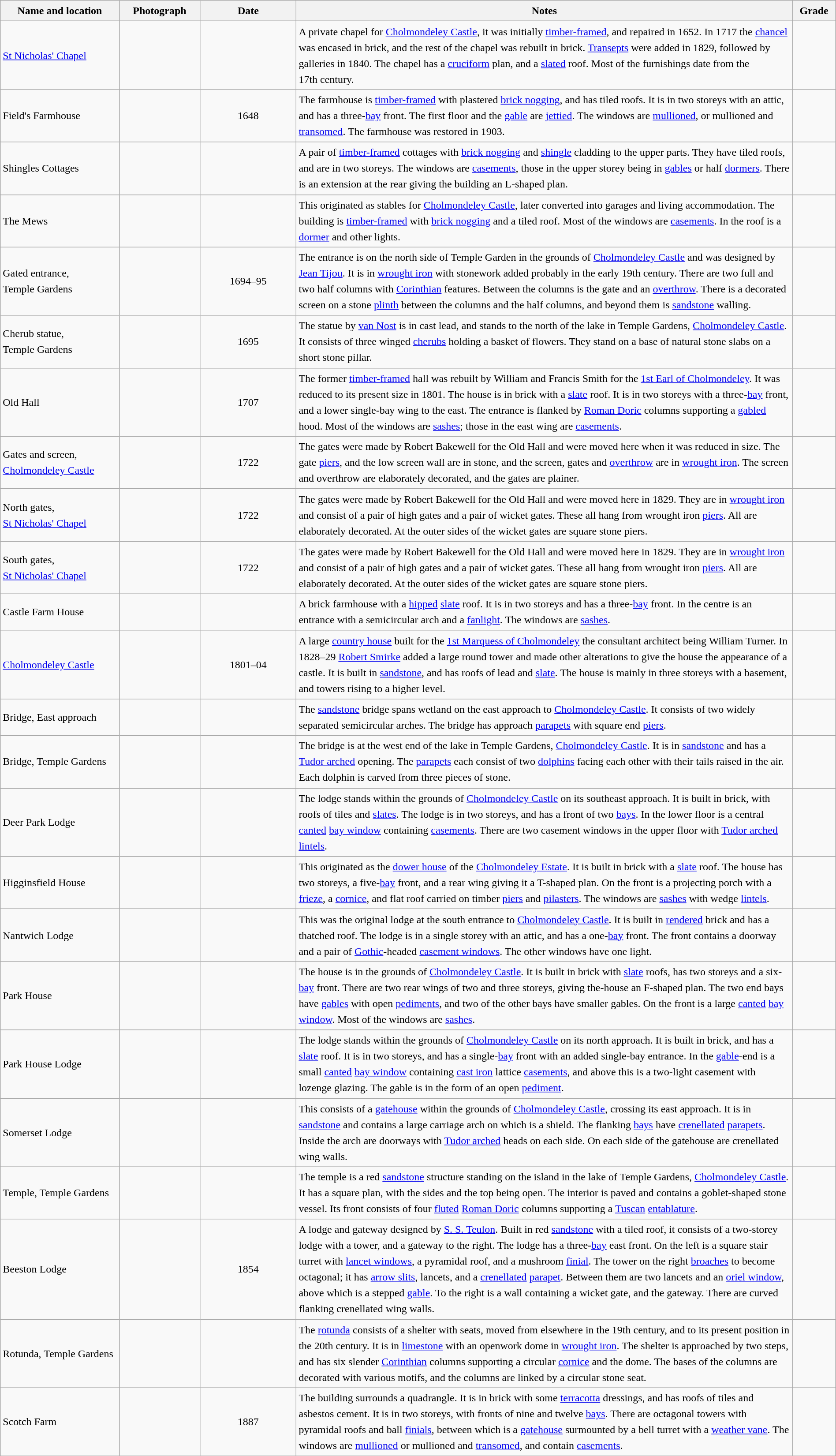<table class="wikitable sortable plainrowheaders" style="width:100%;border:0px;text-align:left;line-height:150%;">
<tr>
<th scope="col"  style="width:150px">Name and location</th>
<th scope="col"  style="width:100px" class="unsortable">Photograph</th>
<th scope="col"  style="width:120px">Date</th>
<th scope="col"  style="width:650px" class="unsortable">Notes</th>
<th scope="col"  style="width:50px">Grade</th>
</tr>
<tr>
<td><a href='#'>St Nicholas' Chapel</a><br><small></small></td>
<td></td>
<td align="center"></td>
<td>A private chapel for <a href='#'>Cholmondeley Castle</a>, it was initially <a href='#'>timber-framed</a>, and repaired in 1652.  In 1717 the <a href='#'>chancel</a> was encased in brick, and the rest of the chapel was rebuilt in brick.  <a href='#'>Transepts</a> were added in 1829, followed by galleries in 1840.  The chapel has a <a href='#'>cruciform</a> plan, and a <a href='#'>slated</a> roof.  Most of the furnishings date from the 17th century.</td>
<td align="center" ></td>
</tr>
<tr>
<td>Field's Farmhouse<br><small></small></td>
<td></td>
<td align="center">1648</td>
<td>The farmhouse is <a href='#'>timber-framed</a> with plastered <a href='#'>brick nogging</a>, and has tiled roofs.  It is in two storeys with an attic, and has a three-<a href='#'>bay</a> front.  The first floor and the <a href='#'>gable</a> are <a href='#'>jettied</a>.  The windows are <a href='#'>mullioned</a>, or mullioned and <a href='#'>transomed</a>.  The farmhouse was restored in 1903.</td>
<td align="center" ></td>
</tr>
<tr>
<td>Shingles Cottages<br><small></small></td>
<td></td>
<td align="center"></td>
<td>A pair of <a href='#'>timber-framed</a> cottages with <a href='#'>brick nogging</a> and <a href='#'>shingle</a> cladding to the upper parts.  They have tiled roofs, and are in two storeys.  The windows are <a href='#'>casements</a>, those in the upper storey being in <a href='#'>gables</a> or half <a href='#'>dormers</a>.  There is an extension at the rear giving the building an L-shaped plan.</td>
<td align="center" ></td>
</tr>
<tr>
<td>The Mews<br><small></small></td>
<td></td>
<td align="center"></td>
<td>This originated as stables for <a href='#'>Cholmondeley Castle</a>, later converted into garages and living accommodation.  The building is <a href='#'>timber-framed</a> with <a href='#'>brick nogging</a> and a tiled roof.  Most of the windows are <a href='#'>casements</a>.  In the roof is a <a href='#'>dormer</a> and other lights.</td>
<td align="center" ></td>
</tr>
<tr>
<td>Gated entrance,<br>Temple Gardens<br><small></small></td>
<td></td>
<td align="center">1694–95</td>
<td>The entrance is on the north side of Temple Garden in the grounds of <a href='#'>Cholmondeley Castle</a> and was designed by <a href='#'>Jean Tijou</a>.  It is in <a href='#'>wrought iron</a> with stonework added probably in the early 19th century.  There are two full and two half columns with <a href='#'>Corinthian</a> features.  Between the columns is the gate and an <a href='#'>overthrow</a>.  There is a decorated screen on a stone <a href='#'>plinth</a> between the columns and the half columns, and beyond them is <a href='#'>sandstone</a> walling.</td>
<td align="center" ></td>
</tr>
<tr>
<td>Cherub statue,<br>Temple Gardens<br><small></small></td>
<td></td>
<td align="center">1695</td>
<td>The statue by <a href='#'>van Nost</a> is in cast lead, and stands to the north of the lake in Temple Gardens, <a href='#'>Cholmondeley Castle</a>.  It consists of three winged <a href='#'>cherubs</a> holding a basket of flowers.  They stand on a base of natural stone slabs on a short stone pillar.</td>
<td align="center" ></td>
</tr>
<tr>
<td>Old Hall<br><small></small></td>
<td></td>
<td align="center">1707</td>
<td>The former <a href='#'>timber-framed</a> hall was rebuilt by William and Francis Smith for the <a href='#'>1st Earl of Cholmondeley</a>.  It was reduced to its present size in 1801.  The house is in brick with a <a href='#'>slate</a> roof.  It is in two storeys with a three-<a href='#'>bay</a> front, and a lower single-bay wing to the east.  The entrance is flanked by <a href='#'>Roman Doric</a> columns supporting a <a href='#'>gabled</a> hood.  Most of the windows are <a href='#'>sashes</a>; those in the east wing are <a href='#'>casements</a>.</td>
<td align="center" ></td>
</tr>
<tr>
<td>Gates and screen,<br><a href='#'>Cholmondeley Castle</a><br><small></small></td>
<td></td>
<td align="center">1722</td>
<td>The gates were made by Robert Bakewell for the Old Hall and were moved here when it was reduced in size.  The gate <a href='#'>piers</a>, and the low screen wall are in stone, and the screen, gates and <a href='#'>overthrow</a> are in <a href='#'>wrought iron</a>.  The screen and overthrow are elaborately decorated, and the gates are plainer.</td>
<td align="center" ></td>
</tr>
<tr>
<td>North gates,<br><a href='#'>St Nicholas' Chapel</a><br><small></small></td>
<td></td>
<td align="center">1722</td>
<td>The gates were made by Robert Bakewell for the Old Hall and were moved here in 1829.  They are in <a href='#'>wrought iron</a> and consist of a pair of high gates and a pair of wicket gates.  These all hang from wrought iron <a href='#'>piers</a>.  All are elaborately decorated.  At the outer sides of the wicket gates are square stone piers.</td>
<td align="center" ></td>
</tr>
<tr>
<td>South gates,<br><a href='#'>St Nicholas' Chapel</a><br><small></small></td>
<td></td>
<td align="center">1722</td>
<td>The gates were made by Robert Bakewell for the Old Hall and were moved here in 1829.  They are in <a href='#'>wrought iron</a> and consist of a pair of high gates and a pair of wicket gates.  These all hang from wrought iron <a href='#'>piers</a>.  All are elaborately decorated.  At the outer sides of the wicket gates are square stone piers.</td>
<td align="center" ></td>
</tr>
<tr>
<td>Castle Farm House<br><small></small></td>
<td></td>
<td align="center"></td>
<td>A brick farmhouse with a <a href='#'>hipped</a> <a href='#'>slate</a> roof.  It is in two storeys and has a three-<a href='#'>bay</a> front.  In the centre is an entrance with a semicircular arch and a <a href='#'>fanlight</a>.  The windows are <a href='#'>sashes</a>.</td>
<td align="center" ></td>
</tr>
<tr>
<td><a href='#'>Cholmondeley Castle</a><br><small></small></td>
<td></td>
<td align="center">1801–04</td>
<td>A large <a href='#'>country house</a> built for the <a href='#'>1st Marquess of Cholmondeley</a> the consultant architect being William Turner.  In 1828–29 <a href='#'>Robert Smirke</a> added a large round tower and made other alterations to give the house the appearance of a castle.  It is built in <a href='#'>sandstone</a>, and has roofs of lead and <a href='#'>slate</a>.  The house is mainly in three storeys with a basement, and towers rising to a higher level.</td>
<td align="center" ></td>
</tr>
<tr>
<td>Bridge, East approach<br><small></small></td>
<td></td>
<td align="center"></td>
<td>The <a href='#'>sandstone</a> bridge spans wetland on the east approach to <a href='#'>Cholmondeley Castle</a>.  It consists of two widely separated semicircular arches.  The bridge has approach <a href='#'>parapets</a> with square end <a href='#'>piers</a>.</td>
<td align="center" ></td>
</tr>
<tr>
<td>Bridge, Temple Gardens<br><small></small></td>
<td></td>
<td align="center"></td>
<td>The bridge is at the west end of the lake in Temple Gardens, <a href='#'>Cholmondeley Castle</a>.  It is in <a href='#'>sandstone</a> and has a <a href='#'>Tudor arched</a> opening.  The <a href='#'>parapets</a> each consist of two <a href='#'>dolphins</a> facing each other with their tails raised in the air.  Each dolphin is carved from three pieces of stone.</td>
<td align="center" ></td>
</tr>
<tr>
<td>Deer Park Lodge<br><small></small></td>
<td></td>
<td align="center"></td>
<td>The lodge stands within the grounds of <a href='#'>Cholmondeley Castle</a> on its southeast approach.  It is built in brick, with roofs of tiles and <a href='#'>slates</a>.  The lodge is in two storeys, and has a front of two <a href='#'>bays</a>.  In the lower floor is a central <a href='#'>canted</a> <a href='#'>bay window</a> containing <a href='#'>casements</a>.  There are two casement windows in the upper floor with <a href='#'>Tudor arched</a> <a href='#'>lintels</a>.</td>
<td align="center" ></td>
</tr>
<tr>
<td>Higginsfield House<br><small></small></td>
<td></td>
<td align="center"></td>
<td>This originated as the <a href='#'>dower house</a> of the <a href='#'>Cholmondeley Estate</a>.  It is built in brick with a <a href='#'>slate</a> roof.  The house has two storeys, a five-<a href='#'>bay</a> front, and a rear wing giving it a T-shaped plan.  On the front is a projecting porch with a <a href='#'>frieze</a>, a <a href='#'>cornice</a>, and flat roof carried on timber <a href='#'>piers</a> and <a href='#'>pilasters</a>.  The windows are <a href='#'>sashes</a> with wedge <a href='#'>lintels</a>.</td>
<td align="center" ></td>
</tr>
<tr>
<td>Nantwich Lodge<br><small></small></td>
<td></td>
<td align="center"></td>
<td>This was the original lodge at the south entrance to <a href='#'>Cholmondeley Castle</a>.  It is built in <a href='#'>rendered</a> brick and has a thatched roof.  The lodge is in a single storey with an attic, and has a one-<a href='#'>bay</a> front.  The front contains a doorway and a pair of <a href='#'>Gothic</a>-headed <a href='#'>casement windows</a>.  The other windows have one light.</td>
<td align="center" ></td>
</tr>
<tr>
<td>Park House<br><small></small></td>
<td></td>
<td align="center"></td>
<td>The house is in the grounds of <a href='#'>Cholmondeley Castle</a>.  It is built in brick with <a href='#'>slate</a> roofs, has two storeys and a six-<a href='#'>bay</a> front.  There are two rear wings of two and three storeys, giving the-house an F-shaped plan.  The two end bays have <a href='#'>gables</a> with open <a href='#'>pediments</a>, and two of the other bays have smaller gables.  On the front is a large <a href='#'>canted</a> <a href='#'>bay window</a>.  Most of the windows are <a href='#'>sashes</a>.</td>
<td align="center" ></td>
</tr>
<tr>
<td>Park House Lodge<br><small></small></td>
<td></td>
<td align="center"></td>
<td>The lodge stands within the grounds of <a href='#'>Cholmondeley Castle</a> on its north approach.  It is built in brick, and has a <a href='#'>slate</a> roof.  It is in two storeys, and has a single-<a href='#'>bay</a> front with an added single-bay entrance.  In the <a href='#'>gable</a>-end is a small <a href='#'>canted</a> <a href='#'>bay window</a> containing <a href='#'>cast iron</a> lattice <a href='#'>casements</a>, and above this is a two-light casement with lozenge glazing.  The gable is in the form of an open <a href='#'>pediment</a>.</td>
<td align="center" ></td>
</tr>
<tr>
<td>Somerset Lodge<br><small></small></td>
<td></td>
<td align="center"></td>
<td>This consists of a <a href='#'>gatehouse</a> within the grounds of <a href='#'>Cholmondeley Castle</a>, crossing its east approach.  It is in <a href='#'>sandstone</a> and contains a large carriage arch on which is a shield.  The flanking <a href='#'>bays</a> have <a href='#'>crenellated</a> <a href='#'>parapets</a>.  Inside the arch are doorways with <a href='#'>Tudor arched</a> heads on each side.  On each side of the gatehouse are crenellated wing walls.</td>
<td align="center" ></td>
</tr>
<tr>
<td>Temple, Temple Gardens<br><small></small></td>
<td></td>
<td align="center"></td>
<td>The temple is a red <a href='#'>sandstone</a> structure standing on the island in the lake of Temple Gardens, <a href='#'>Cholmondeley Castle</a>.  It has a square plan, with the sides and the top being open.  The interior is paved and contains a goblet-shaped stone vessel.  Its front consists of four <a href='#'>fluted</a> <a href='#'>Roman Doric</a> columns supporting a <a href='#'>Tuscan</a> <a href='#'>entablature</a>.</td>
<td align="center" ></td>
</tr>
<tr>
<td>Beeston Lodge<br><small></small></td>
<td></td>
<td align="center">1854</td>
<td>A lodge and gateway designed by <a href='#'>S. S. Teulon</a>.  Built in red <a href='#'>sandstone</a> with a tiled roof, it consists of a two-storey lodge with a tower, and a gateway to the right.  The lodge has a three-<a href='#'>bay</a> east front.  On the left is a square stair turret with <a href='#'>lancet windows</a>, a pyramidal roof, and a mushroom <a href='#'>finial</a>.  The tower on the right <a href='#'>broaches</a> to become octagonal; it has <a href='#'>arrow slits</a>, lancets, and a <a href='#'>crenellated</a> <a href='#'>parapet</a>.  Between them are two lancets and an <a href='#'>oriel window</a>, above which is a stepped <a href='#'>gable</a>. To the right is a wall containing a wicket gate, and the gateway.  There are curved flanking crenellated wing walls.</td>
<td align="center" ></td>
</tr>
<tr>
<td>Rotunda, Temple Gardens<br><small></small></td>
<td></td>
<td align="center"></td>
<td>The <a href='#'>rotunda</a> consists of a shelter with seats, moved from elsewhere in the 19th century, and to its present position in the 20th century.  It is in <a href='#'>limestone</a> with an openwork dome in <a href='#'>wrought iron</a>.  The shelter is approached by two steps, and has six slender <a href='#'>Corinthian</a> columns supporting a circular <a href='#'>cornice</a> and the dome.  The bases of the columns are decorated with various motifs, and the columns are linked by a circular stone seat.</td>
<td align="center" ></td>
</tr>
<tr>
<td>Scotch Farm<br><small></small></td>
<td></td>
<td align="center">1887</td>
<td>The building surrounds a quadrangle.  It is in brick with some <a href='#'>terracotta</a> dressings, and has roofs of tiles and asbestos cement.  It is in two storeys, with fronts of nine and twelve <a href='#'>bays</a>.  There are octagonal towers with pyramidal roofs and ball <a href='#'>finials</a>, between which is a <a href='#'>gatehouse</a> surmounted by a bell turret with a <a href='#'>weather vane</a>.  The windows are <a href='#'>mullioned</a> or mullioned and <a href='#'>transomed</a>, and contain <a href='#'>casements</a>.</td>
<td align="center" ></td>
</tr>
<tr>
</tr>
</table>
